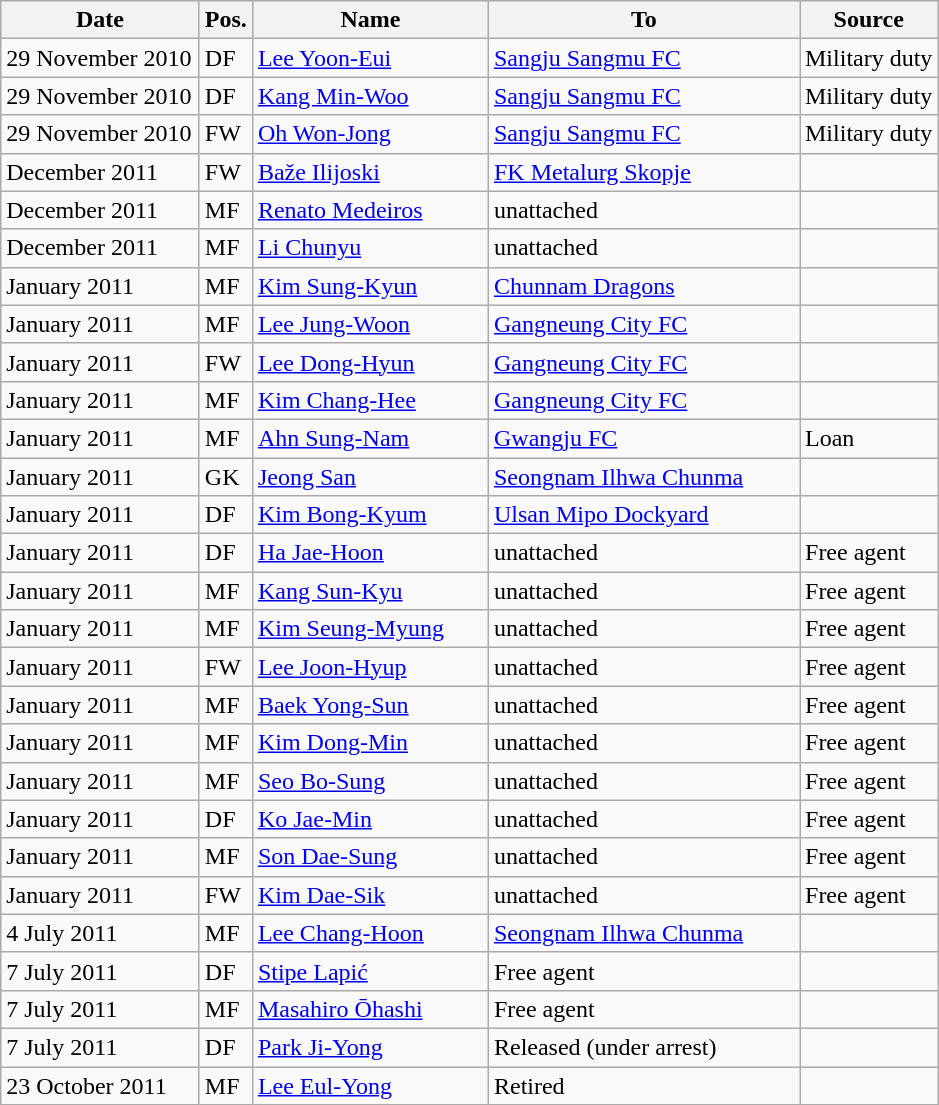<table class="wikitable">
<tr>
<th width="125">Date</th>
<th>Pos.</th>
<th width="150">Name</th>
<th width="200">To</th>
<th>Source</th>
</tr>
<tr>
<td>29 November 2010</td>
<td>DF</td>
<td> <a href='#'>Lee Yoon-Eui</a></td>
<td> <a href='#'>Sangju Sangmu FC</a></td>
<td>Military duty</td>
</tr>
<tr>
<td>29 November 2010</td>
<td>DF</td>
<td> <a href='#'>Kang Min-Woo</a></td>
<td> <a href='#'>Sangju Sangmu FC</a></td>
<td>Military duty</td>
</tr>
<tr>
<td>29 November 2010</td>
<td>FW</td>
<td> <a href='#'>Oh Won-Jong</a></td>
<td> <a href='#'>Sangju Sangmu FC</a></td>
<td>Military duty</td>
</tr>
<tr>
<td>December 2011</td>
<td>FW</td>
<td> <a href='#'>Baže Ilijoski</a></td>
<td> <a href='#'>FK Metalurg Skopje</a></td>
<td></td>
</tr>
<tr>
<td>December 2011</td>
<td>MF</td>
<td> <a href='#'>Renato Medeiros</a></td>
<td>unattached</td>
<td></td>
</tr>
<tr>
<td>December 2011</td>
<td>MF</td>
<td> <a href='#'>Li Chunyu</a></td>
<td>unattached</td>
<td></td>
</tr>
<tr>
<td>January 2011</td>
<td>MF</td>
<td> <a href='#'>Kim Sung-Kyun</a></td>
<td> <a href='#'>Chunnam Dragons</a></td>
<td></td>
</tr>
<tr>
<td>January 2011</td>
<td>MF</td>
<td> <a href='#'>Lee Jung-Woon</a></td>
<td> <a href='#'>Gangneung City FC</a></td>
<td></td>
</tr>
<tr>
<td>January 2011</td>
<td>FW</td>
<td> <a href='#'>Lee Dong-Hyun</a></td>
<td> <a href='#'>Gangneung City FC</a></td>
<td></td>
</tr>
<tr>
<td>January 2011</td>
<td>MF</td>
<td> <a href='#'>Kim Chang-Hee</a></td>
<td> <a href='#'>Gangneung City FC</a></td>
<td></td>
</tr>
<tr>
<td>January 2011</td>
<td>MF</td>
<td> <a href='#'>Ahn Sung-Nam</a></td>
<td> <a href='#'>Gwangju FC</a></td>
<td>Loan</td>
</tr>
<tr>
<td>January 2011</td>
<td>GK</td>
<td> <a href='#'>Jeong San</a></td>
<td> <a href='#'>Seongnam Ilhwa Chunma</a></td>
<td></td>
</tr>
<tr>
<td>January 2011</td>
<td>DF</td>
<td> <a href='#'>Kim Bong-Kyum</a></td>
<td> <a href='#'>Ulsan Mipo Dockyard</a></td>
<td></td>
</tr>
<tr>
<td>January 2011</td>
<td>DF</td>
<td> <a href='#'>Ha Jae-Hoon</a></td>
<td>unattached</td>
<td>Free agent</td>
</tr>
<tr>
<td>January 2011</td>
<td>MF</td>
<td> <a href='#'>Kang Sun-Kyu</a></td>
<td>unattached</td>
<td>Free agent</td>
</tr>
<tr>
<td>January 2011</td>
<td>MF</td>
<td> <a href='#'>Kim Seung-Myung</a></td>
<td>unattached</td>
<td>Free agent</td>
</tr>
<tr>
<td>January 2011</td>
<td>FW</td>
<td> <a href='#'>Lee Joon-Hyup</a></td>
<td>unattached</td>
<td>Free agent</td>
</tr>
<tr>
<td>January 2011</td>
<td>MF</td>
<td> <a href='#'>Baek Yong-Sun</a></td>
<td>unattached</td>
<td>Free agent</td>
</tr>
<tr>
<td>January 2011</td>
<td>MF</td>
<td> <a href='#'>Kim Dong-Min</a></td>
<td>unattached</td>
<td>Free agent</td>
</tr>
<tr>
<td>January 2011</td>
<td>MF</td>
<td> <a href='#'>Seo Bo-Sung</a></td>
<td>unattached</td>
<td>Free agent</td>
</tr>
<tr>
<td>January 2011</td>
<td>DF</td>
<td> <a href='#'>Ko Jae-Min</a></td>
<td>unattached</td>
<td>Free agent</td>
</tr>
<tr>
<td>January 2011</td>
<td>MF</td>
<td> <a href='#'>Son Dae-Sung</a></td>
<td>unattached</td>
<td>Free agent</td>
</tr>
<tr>
<td>January 2011</td>
<td>FW</td>
<td> <a href='#'>Kim Dae-Sik</a></td>
<td>unattached</td>
<td>Free agent</td>
</tr>
<tr>
<td>4 July 2011</td>
<td>MF</td>
<td> <a href='#'>Lee Chang-Hoon</a></td>
<td> <a href='#'>Seongnam Ilhwa Chunma</a></td>
<td></td>
</tr>
<tr>
<td>7 July 2011</td>
<td>DF</td>
<td> <a href='#'>Stipe Lapić</a></td>
<td>Free agent</td>
<td></td>
</tr>
<tr>
<td>7 July 2011</td>
<td>MF</td>
<td> <a href='#'>Masahiro Ōhashi</a></td>
<td>Free agent</td>
<td></td>
</tr>
<tr>
<td>7 July 2011</td>
<td>DF</td>
<td> <a href='#'>Park Ji-Yong</a></td>
<td>Released (under arrest)</td>
<td></td>
</tr>
<tr>
<td>23 October 2011</td>
<td>MF</td>
<td> <a href='#'>Lee Eul-Yong</a></td>
<td>Retired</td>
<td></td>
</tr>
</table>
